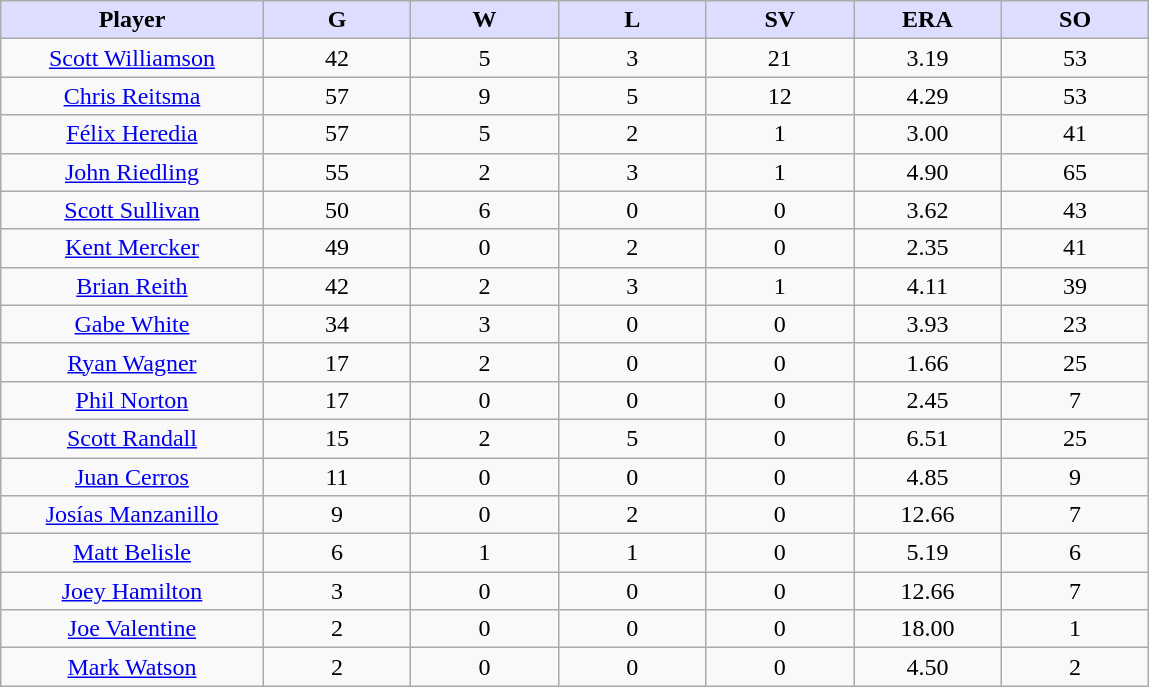<table class="wikitable sortable">
<tr>
<th style="background:#ddf; width:16%;">Player</th>
<th style="background:#ddf; width:9%;">G</th>
<th style="background:#ddf; width:9%;">W</th>
<th style="background:#ddf; width:9%;">L</th>
<th style="background:#ddf; width:9%;">SV</th>
<th style="background:#ddf; width:9%;">ERA</th>
<th style="background:#ddf; width:9%;">SO</th>
</tr>
<tr align=center>
<td><a href='#'>Scott Williamson</a></td>
<td>42</td>
<td>5</td>
<td>3</td>
<td>21</td>
<td>3.19</td>
<td>53</td>
</tr>
<tr align=center>
<td><a href='#'>Chris Reitsma</a></td>
<td>57</td>
<td>9</td>
<td>5</td>
<td>12</td>
<td>4.29</td>
<td>53</td>
</tr>
<tr align=center>
<td><a href='#'>Félix Heredia</a></td>
<td>57</td>
<td>5</td>
<td>2</td>
<td>1</td>
<td>3.00</td>
<td>41</td>
</tr>
<tr align=center>
<td><a href='#'>John Riedling</a></td>
<td>55</td>
<td>2</td>
<td>3</td>
<td>1</td>
<td>4.90</td>
<td>65</td>
</tr>
<tr align=center>
<td><a href='#'>Scott Sullivan</a></td>
<td>50</td>
<td>6</td>
<td>0</td>
<td>0</td>
<td>3.62</td>
<td>43</td>
</tr>
<tr align=center>
<td><a href='#'>Kent Mercker</a></td>
<td>49</td>
<td>0</td>
<td>2</td>
<td>0</td>
<td>2.35</td>
<td>41</td>
</tr>
<tr align=center>
<td><a href='#'>Brian Reith</a></td>
<td>42</td>
<td>2</td>
<td>3</td>
<td>1</td>
<td>4.11</td>
<td>39</td>
</tr>
<tr align=center>
<td><a href='#'>Gabe White</a></td>
<td>34</td>
<td>3</td>
<td>0</td>
<td>0</td>
<td>3.93</td>
<td>23</td>
</tr>
<tr align=center>
<td><a href='#'>Ryan Wagner</a></td>
<td>17</td>
<td>2</td>
<td>0</td>
<td>0</td>
<td>1.66</td>
<td>25</td>
</tr>
<tr align=center>
<td><a href='#'>Phil Norton</a></td>
<td>17</td>
<td>0</td>
<td>0</td>
<td>0</td>
<td>2.45</td>
<td>7</td>
</tr>
<tr align=center>
<td><a href='#'>Scott Randall</a></td>
<td>15</td>
<td>2</td>
<td>5</td>
<td>0</td>
<td>6.51</td>
<td>25</td>
</tr>
<tr align=center>
<td><a href='#'>Juan Cerros</a></td>
<td>11</td>
<td>0</td>
<td>0</td>
<td>0</td>
<td>4.85</td>
<td>9</td>
</tr>
<tr align=center>
<td><a href='#'>Josías Manzanillo</a></td>
<td>9</td>
<td>0</td>
<td>2</td>
<td>0</td>
<td>12.66</td>
<td>7</td>
</tr>
<tr align=center>
<td><a href='#'>Matt Belisle</a></td>
<td>6</td>
<td>1</td>
<td>1</td>
<td>0</td>
<td>5.19</td>
<td>6</td>
</tr>
<tr align=center>
<td><a href='#'>Joey Hamilton</a></td>
<td>3</td>
<td>0</td>
<td>0</td>
<td>0</td>
<td>12.66</td>
<td>7</td>
</tr>
<tr align=center>
<td><a href='#'>Joe Valentine</a></td>
<td>2</td>
<td>0</td>
<td>0</td>
<td>0</td>
<td>18.00</td>
<td>1</td>
</tr>
<tr align=center>
<td><a href='#'>Mark Watson</a></td>
<td>2</td>
<td>0</td>
<td>0</td>
<td>0</td>
<td>4.50</td>
<td>2</td>
</tr>
</table>
